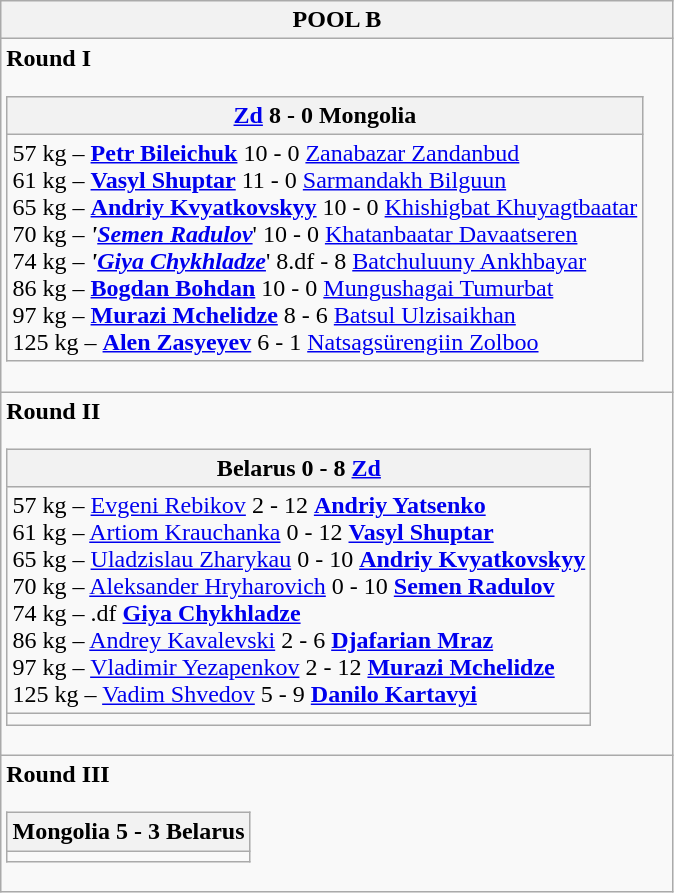<table class="wikitable outercollapse">
<tr>
<th>POOL B</th>
</tr>
<tr>
<td><strong>Round I</strong><br><table class="wikitable collapsible innercollapse">
<tr>
<th> <a href='#'>Zd</a> 8 - 0  Mongolia</th>
</tr>
<tr>
<td>57 kg – <strong><a href='#'>Petr Bileichuk</a></strong>  10 - 0  <a href='#'>Zanabazar Zandanbud</a><br>61 kg – <strong><a href='#'>Vasyl Shuptar</a></strong>   11 - 0  <a href='#'>Sarmandakh Bilguun</a><br>65 kg – <strong><a href='#'>Andriy Kvyatkovskyy</a></strong>  10 - 0  <a href='#'>Khishigbat Khuyagtbaatar</a><br>70 kg – <strong><em>'<a href='#'>Semen Radulov</a></em></strong>'  10 - 0  <a href='#'>Khatanbaatar Davaatseren</a><br>74 kg – <strong><em>'<a href='#'>Giya Chykhladze</a></em></strong>'  8.df - 8  <a href='#'>Batchuluuny Ankhbayar</a><br>86 kg – <strong><a href='#'>Bogdan Bohdan</a></strong>  10 - 0  <a href='#'>Mungushagai Tumurbat</a><br>97 kg – <strong><a href='#'>Murazi Mchelidze</a></strong>  8 - 6  <a href='#'>Batsul Ulzisaikhan</a><br>125 kg – <strong><a href='#'>Alen Zasyeyev</a></strong>  6 - 1  <a href='#'>Natsagsürengiin Zolboo</a></td>
</tr>
</table>
</td>
</tr>
<tr>
<td><strong>Round II</strong><br><table class="wikitable collapsible innercollapse">
<tr>
<th> Belarus 0 - 8  <a href='#'>Zd</a></th>
</tr>
<tr>
<td>57 kg – <a href='#'>Evgeni Rebikov</a>  2 - 12  <strong><a href='#'>Andriy Yatsenko</a></strong><br>61 kg – <a href='#'>Artiom Krauchanka</a>   0 - 12  <strong><a href='#'>Vasyl Shuptar</a></strong><br>65 kg – <a href='#'>Uladzislau Zharykau</a>  0 - 10  <strong><a href='#'>Andriy Kvyatkovskyy</a></strong><br>70 kg – <a href='#'>Aleksander Hryharovich</a>  0 - 10  <strong><a href='#'>Semen Radulov</a></strong><br>74 kg –                                             .df <strong><a href='#'>Giya Chykhladze</a></strong><br>86 kg – <a href='#'>Andrey Kavalevski</a>  2 - 6  <strong><a href='#'>Djafarian Mraz</a></strong><br>97 kg – <a href='#'>Vladimir Yezapenkov</a>  2 - 12  <strong><a href='#'>Murazi Mchelidze</a></strong><br>125 kg – <a href='#'>Vadim Shvedov</a>  5 - 9  <strong><a href='#'>Danilo Kartavyi</a></strong></td>
</tr>
<tr>
<td></td>
</tr>
</table>
</td>
</tr>
<tr>
<td><strong>Round III</strong><br><table class="wikitable collapsible innercollapse">
<tr>
<th> Mongolia 5 - 3  Belarus</th>
</tr>
<tr>
<td></td>
</tr>
</table>
</td>
</tr>
</table>
